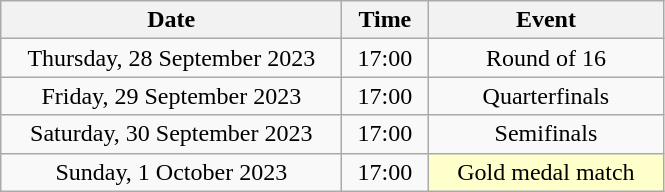<table class = "wikitable" style="text-align:center;">
<tr>
<th width=220>Date</th>
<th width=50>Time</th>
<th width=150>Event</th>
</tr>
<tr>
<td>Thursday, 28 September 2023</td>
<td>17:00</td>
<td>Round of 16</td>
</tr>
<tr>
<td>Friday, 29 September 2023</td>
<td>17:00</td>
<td>Quarterfinals</td>
</tr>
<tr>
<td>Saturday, 30 September 2023</td>
<td>17:00</td>
<td>Semifinals</td>
</tr>
<tr>
<td>Sunday, 1 October 2023</td>
<td>17:00</td>
<td bgcolor=ffffcc>Gold medal match</td>
</tr>
</table>
